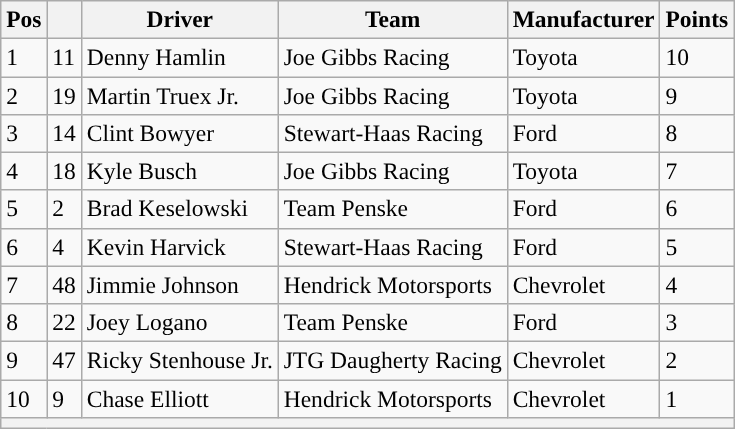<table class="wikitable" style="font-size:98%">
<tr>
<th>Pos</th>
<th></th>
<th>Driver</th>
<th>Team</th>
<th>Manufacturer</th>
<th>Points</th>
</tr>
<tr>
<td>1</td>
<td>11</td>
<td>Denny Hamlin</td>
<td>Joe Gibbs Racing</td>
<td>Toyota</td>
<td>10</td>
</tr>
<tr>
<td>2</td>
<td>19</td>
<td>Martin Truex Jr.</td>
<td>Joe Gibbs Racing</td>
<td>Toyota</td>
<td>9</td>
</tr>
<tr>
<td>3</td>
<td>14</td>
<td>Clint Bowyer</td>
<td>Stewart-Haas Racing</td>
<td>Ford</td>
<td>8</td>
</tr>
<tr>
<td>4</td>
<td>18</td>
<td>Kyle Busch</td>
<td>Joe Gibbs Racing</td>
<td>Toyota</td>
<td>7</td>
</tr>
<tr>
<td>5</td>
<td>2</td>
<td>Brad Keselowski</td>
<td>Team Penske</td>
<td>Ford</td>
<td>6</td>
</tr>
<tr>
<td>6</td>
<td>4</td>
<td>Kevin Harvick</td>
<td>Stewart-Haas Racing</td>
<td>Ford</td>
<td>5</td>
</tr>
<tr>
<td>7</td>
<td>48</td>
<td>Jimmie Johnson</td>
<td>Hendrick Motorsports</td>
<td>Chevrolet</td>
<td>4</td>
</tr>
<tr>
<td>8</td>
<td>22</td>
<td>Joey Logano</td>
<td>Team Penske</td>
<td>Ford</td>
<td>3</td>
</tr>
<tr>
<td>9</td>
<td>47</td>
<td>Ricky Stenhouse Jr.</td>
<td>JTG Daugherty Racing</td>
<td>Chevrolet</td>
<td>2</td>
</tr>
<tr>
<td>10</td>
<td>9</td>
<td>Chase Elliott</td>
<td>Hendrick Motorsports</td>
<td>Chevrolet</td>
<td>1</td>
</tr>
<tr>
<th colspan="6"></th>
</tr>
</table>
